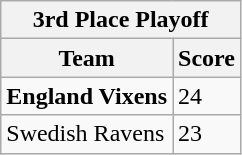<table class="wikitable">
<tr>
<th colspan="2">3rd Place Playoff</th>
</tr>
<tr>
<th>Team</th>
<th>Score</th>
</tr>
<tr>
<td><strong>England Vixens</strong></td>
<td>24</td>
</tr>
<tr>
<td>Swedish Ravens</td>
<td>23</td>
</tr>
</table>
